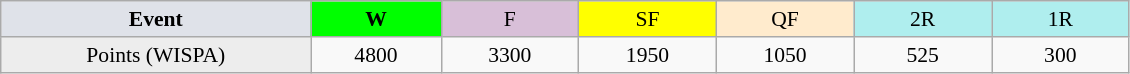<table class=wikitable style=font-size:90%;text-align:center>
<tr>
<td width=200 colspan=1 bgcolor=#dfe2e9><strong>Event</strong></td>
<td width=80 bgcolor=lime><strong>W</strong></td>
<td width=85 bgcolor=#D8BFD8>F</td>
<td width=85 bgcolor=#FFFF00>SF</td>
<td width=85 bgcolor=#ffebcd>QF</td>
<td width=85 bgcolor=#afeeee>2R</td>
<td width=85 bgcolor=#afeeee>1R</td>
</tr>
<tr>
<td bgcolor=#EDEDED>Points (WISPA)</td>
<td>4800</td>
<td>3300</td>
<td>1950</td>
<td>1050</td>
<td>525</td>
<td>300</td>
</tr>
</table>
